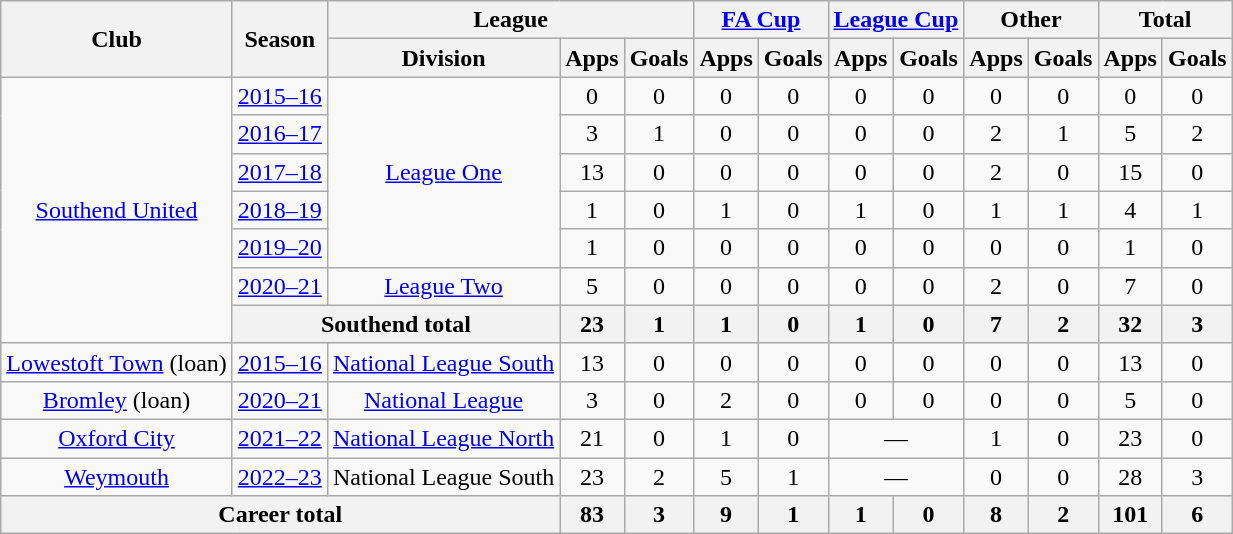<table class="wikitable" style="text-align:center">
<tr>
<th rowspan="2">Club</th>
<th rowspan="2">Season</th>
<th colspan="3">League</th>
<th colspan="2"><a href='#'>FA Cup</a></th>
<th colspan="2"><a href='#'>League Cup</a></th>
<th colspan="2">Other</th>
<th colspan="2">Total</th>
</tr>
<tr>
<th>Division</th>
<th>Apps</th>
<th>Goals</th>
<th>Apps</th>
<th>Goals</th>
<th>Apps</th>
<th>Goals</th>
<th>Apps</th>
<th>Goals</th>
<th>Apps</th>
<th>Goals</th>
</tr>
<tr>
<td rowspan="7"><a href='#'>Southend United</a></td>
<td><a href='#'>2015–16</a></td>
<td rowspan="5"><a href='#'>League One</a></td>
<td>0</td>
<td>0</td>
<td>0</td>
<td>0</td>
<td>0</td>
<td>0</td>
<td>0</td>
<td>0</td>
<td>0</td>
<td>0</td>
</tr>
<tr>
<td><a href='#'>2016–17</a></td>
<td>3</td>
<td>1</td>
<td>0</td>
<td>0</td>
<td>0</td>
<td>0</td>
<td>2</td>
<td>1</td>
<td>5</td>
<td>2</td>
</tr>
<tr>
<td><a href='#'>2017–18</a></td>
<td>13</td>
<td>0</td>
<td>0</td>
<td>0</td>
<td>0</td>
<td>0</td>
<td>2</td>
<td>0</td>
<td>15</td>
<td>0</td>
</tr>
<tr>
<td><a href='#'>2018–19</a></td>
<td>1</td>
<td>0</td>
<td>1</td>
<td>0</td>
<td>1</td>
<td>0</td>
<td>1</td>
<td>1</td>
<td>4</td>
<td>1</td>
</tr>
<tr>
<td><a href='#'>2019–20</a></td>
<td>1</td>
<td>0</td>
<td>0</td>
<td>0</td>
<td>0</td>
<td>0</td>
<td>0</td>
<td>0</td>
<td>1</td>
<td>0</td>
</tr>
<tr>
<td><a href='#'>2020–21</a></td>
<td><a href='#'>League Two</a></td>
<td>5</td>
<td>0</td>
<td>0</td>
<td>0</td>
<td>0</td>
<td>0</td>
<td>2</td>
<td>0</td>
<td>7</td>
<td>0</td>
</tr>
<tr>
<th colspan="2">Southend total</th>
<th>23</th>
<th>1</th>
<th>1</th>
<th>0</th>
<th>1</th>
<th>0</th>
<th>7</th>
<th>2</th>
<th>32</th>
<th>3</th>
</tr>
<tr>
<td><a href='#'>Lowestoft Town</a> (loan)</td>
<td><a href='#'>2015–16</a></td>
<td><a href='#'>National League South</a></td>
<td>13</td>
<td>0</td>
<td>0</td>
<td>0</td>
<td>0</td>
<td>0</td>
<td>0</td>
<td>0</td>
<td>13</td>
<td>0</td>
</tr>
<tr>
<td><a href='#'>Bromley</a> (loan)</td>
<td><a href='#'>2020–21</a></td>
<td><a href='#'>National League</a></td>
<td>3</td>
<td>0</td>
<td>2</td>
<td>0</td>
<td>0</td>
<td>0</td>
<td>0</td>
<td>0</td>
<td>5</td>
<td>0</td>
</tr>
<tr>
<td><a href='#'>Oxford City</a></td>
<td><a href='#'>2021–22</a></td>
<td><a href='#'>National League North</a></td>
<td>21</td>
<td>0</td>
<td>1</td>
<td>0</td>
<td colspan="2">—</td>
<td>1</td>
<td>0</td>
<td>23</td>
<td>0</td>
</tr>
<tr>
<td><a href='#'>Weymouth</a></td>
<td><a href='#'>2022–23</a></td>
<td>National League South</td>
<td>23</td>
<td>2</td>
<td>5</td>
<td>1</td>
<td colspan="2">—</td>
<td>0</td>
<td>0</td>
<td>28</td>
<td>3</td>
</tr>
<tr>
<th colspan="3">Career total</th>
<th>83</th>
<th>3</th>
<th>9</th>
<th>1</th>
<th>1</th>
<th>0</th>
<th>8</th>
<th>2</th>
<th>101</th>
<th>6</th>
</tr>
</table>
